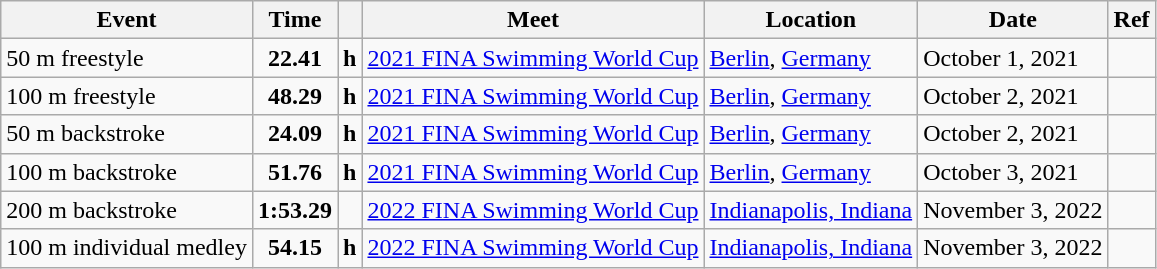<table class="wikitable">
<tr>
<th>Event</th>
<th>Time</th>
<th></th>
<th>Meet</th>
<th>Location</th>
<th>Date</th>
<th>Ref</th>
</tr>
<tr>
<td>50 m freestyle</td>
<td style="text-align:center;"><strong>22.41</strong></td>
<td><strong>h</strong></td>
<td><a href='#'>2021 FINA Swimming World Cup</a></td>
<td><a href='#'>Berlin</a>, <a href='#'>Germany</a></td>
<td>October 1, 2021</td>
<td style="text-align:center;"></td>
</tr>
<tr>
<td>100 m freestyle</td>
<td style="text-align:center;"><strong>48.29</strong></td>
<td><strong>h</strong></td>
<td><a href='#'>2021 FINA Swimming World Cup</a></td>
<td><a href='#'>Berlin</a>, <a href='#'>Germany</a></td>
<td>October 2, 2021</td>
<td style="text-align:center;"></td>
</tr>
<tr>
<td>50 m backstroke</td>
<td style="text-align:center;"><strong>24.09</strong></td>
<td><strong>h</strong></td>
<td><a href='#'>2021 FINA Swimming World Cup</a></td>
<td><a href='#'>Berlin</a>, <a href='#'>Germany</a></td>
<td>October 2, 2021</td>
<td style="text-align:center;"></td>
</tr>
<tr>
<td>100 m backstroke</td>
<td style="text-align:center;"><strong>51.76</strong></td>
<td><strong>h</strong></td>
<td><a href='#'>2021 FINA Swimming World Cup</a></td>
<td><a href='#'>Berlin</a>, <a href='#'>Germany</a></td>
<td>October 3, 2021</td>
<td style="text-align:center;"></td>
</tr>
<tr>
<td>200 m backstroke</td>
<td style="text-align:center;"><strong>1:53.29</strong></td>
<td></td>
<td><a href='#'>2022 FINA Swimming World Cup</a></td>
<td><a href='#'>Indianapolis, Indiana</a></td>
<td>November 3, 2022</td>
<td style="text-align:center;"></td>
</tr>
<tr>
<td>100 m individual medley</td>
<td style="text-align:center;"><strong>54.15</strong></td>
<td><strong>h</strong></td>
<td><a href='#'>2022 FINA Swimming World Cup</a></td>
<td><a href='#'>Indianapolis, Indiana</a></td>
<td>November 3, 2022</td>
<td style="text-align:center;"></td>
</tr>
</table>
